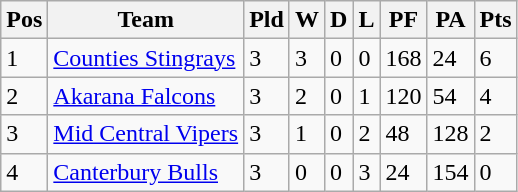<table class="wikitable">
<tr>
<th>Pos</th>
<th>Team</th>
<th>Pld</th>
<th>W</th>
<th>D</th>
<th>L</th>
<th>PF</th>
<th>PA</th>
<th>Pts</th>
</tr>
<tr>
<td>1</td>
<td><a href='#'>Counties Stingrays</a></td>
<td>3</td>
<td>3</td>
<td>0</td>
<td>0</td>
<td>168</td>
<td>24</td>
<td>6</td>
</tr>
<tr>
<td>2</td>
<td><a href='#'>Akarana Falcons</a></td>
<td>3</td>
<td>2</td>
<td>0</td>
<td>1</td>
<td>120</td>
<td>54</td>
<td>4</td>
</tr>
<tr>
<td>3</td>
<td><a href='#'>Mid Central Vipers</a></td>
<td>3</td>
<td>1</td>
<td>0</td>
<td>2</td>
<td>48</td>
<td>128</td>
<td>2</td>
</tr>
<tr>
<td>4</td>
<td><a href='#'>Canterbury Bulls</a></td>
<td>3</td>
<td>0</td>
<td>0</td>
<td>3</td>
<td>24</td>
<td>154</td>
<td>0</td>
</tr>
</table>
